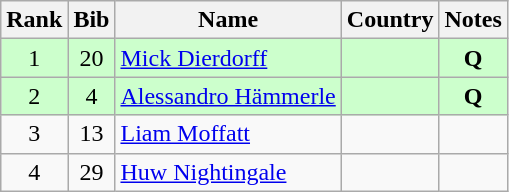<table class="wikitable" style="text-align:center;">
<tr>
<th>Rank</th>
<th>Bib</th>
<th>Name</th>
<th>Country</th>
<th>Notes</th>
</tr>
<tr bgcolor=ccffcc>
<td>1</td>
<td>20</td>
<td align=left><a href='#'>Mick Dierdorff</a></td>
<td align=left></td>
<td><strong>Q</strong></td>
</tr>
<tr bgcolor=ccffcc>
<td>2</td>
<td>4</td>
<td align=left><a href='#'>Alessandro Hämmerle</a></td>
<td align=left></td>
<td><strong>Q</strong></td>
</tr>
<tr>
<td>3</td>
<td>13</td>
<td align=left><a href='#'>Liam Moffatt</a></td>
<td align=left></td>
<td></td>
</tr>
<tr>
<td>4</td>
<td>29</td>
<td align=left><a href='#'>Huw Nightingale</a></td>
<td align=left></td>
<td></td>
</tr>
</table>
